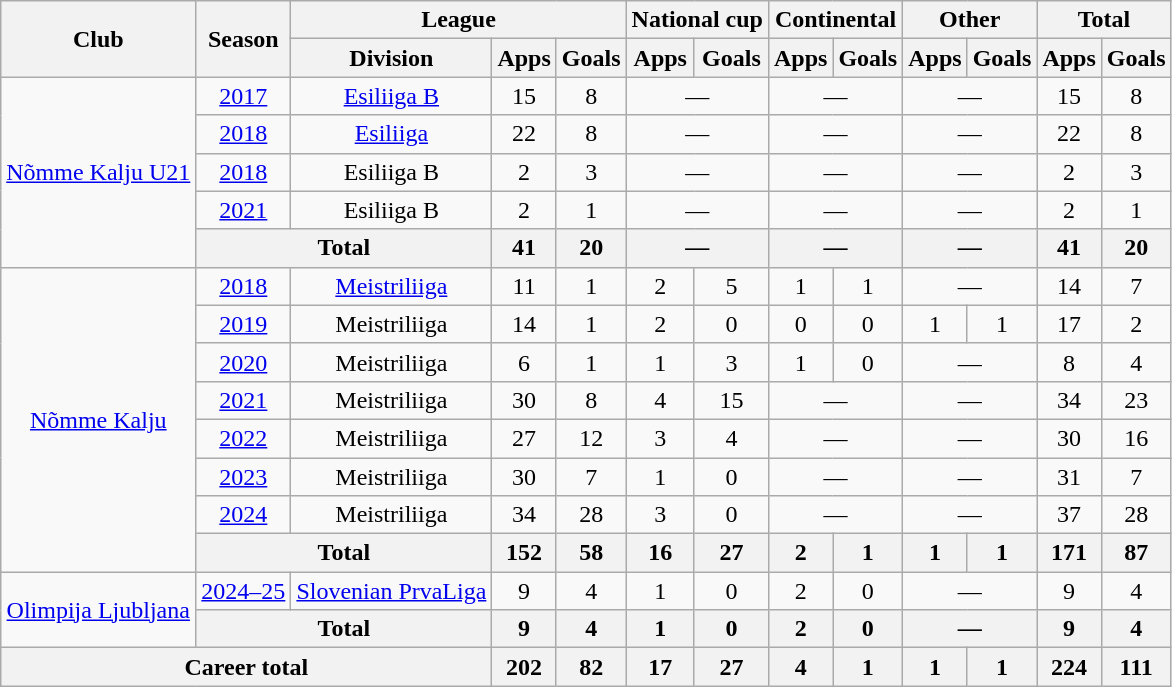<table class="wikitable" style="text-align: center;">
<tr>
<th rowspan="2">Club</th>
<th rowspan="2">Season</th>
<th colspan="3">League</th>
<th colspan="2">National cup</th>
<th colspan="2">Continental</th>
<th colspan="2">Other</th>
<th colspan="2">Total</th>
</tr>
<tr>
<th>Division</th>
<th>Apps</th>
<th>Goals</th>
<th>Apps</th>
<th>Goals</th>
<th>Apps</th>
<th>Goals</th>
<th>Apps</th>
<th>Goals</th>
<th>Apps</th>
<th>Goals</th>
</tr>
<tr>
<td rowspan="5"><a href='#'>Nõmme Kalju U21</a></td>
<td><a href='#'>2017</a></td>
<td><a href='#'>Esiliiga B</a></td>
<td>15</td>
<td>8</td>
<td colspan="2">—</td>
<td colspan="2">—</td>
<td colspan="2">—</td>
<td>15</td>
<td>8</td>
</tr>
<tr>
<td><a href='#'>2018</a></td>
<td><a href='#'>Esiliiga</a></td>
<td>22</td>
<td>8</td>
<td colspan="2">—</td>
<td colspan="2">—</td>
<td colspan="2">—</td>
<td>22</td>
<td>8</td>
</tr>
<tr>
<td><a href='#'>2018</a></td>
<td>Esiliiga B</td>
<td>2</td>
<td>3</td>
<td colspan="2">—</td>
<td colspan="2">—</td>
<td colspan="2">—</td>
<td>2</td>
<td>3</td>
</tr>
<tr>
<td><a href='#'>2021</a></td>
<td>Esiliiga B</td>
<td>2</td>
<td>1</td>
<td colspan="2">—</td>
<td colspan="2">—</td>
<td colspan="2">—</td>
<td>2</td>
<td>1</td>
</tr>
<tr>
<th colspan="2">Total</th>
<th>41</th>
<th>20</th>
<th colspan="2">—</th>
<th colspan="2">—</th>
<th colspan="2">—</th>
<th>41</th>
<th>20</th>
</tr>
<tr>
<td rowspan="8"><a href='#'>Nõmme Kalju</a></td>
<td><a href='#'>2018</a></td>
<td><a href='#'>Meistriliiga</a></td>
<td>11</td>
<td>1</td>
<td>2</td>
<td>5</td>
<td>1</td>
<td>1</td>
<td colspan="2">—</td>
<td>14</td>
<td>7</td>
</tr>
<tr>
<td><a href='#'>2019</a></td>
<td>Meistriliiga</td>
<td>14</td>
<td>1</td>
<td>2</td>
<td>0</td>
<td>0</td>
<td>0</td>
<td>1</td>
<td>1</td>
<td>17</td>
<td>2</td>
</tr>
<tr>
<td><a href='#'>2020</a></td>
<td>Meistriliiga</td>
<td>6</td>
<td>1</td>
<td>1</td>
<td>3</td>
<td>1</td>
<td>0</td>
<td colspan="2">—</td>
<td>8</td>
<td>4</td>
</tr>
<tr>
<td><a href='#'>2021</a></td>
<td>Meistriliiga</td>
<td>30</td>
<td>8</td>
<td>4</td>
<td>15</td>
<td colspan="2">—</td>
<td colspan="2">—</td>
<td>34</td>
<td>23</td>
</tr>
<tr>
<td><a href='#'>2022</a></td>
<td>Meistriliiga</td>
<td>27</td>
<td>12</td>
<td>3</td>
<td>4</td>
<td colspan="2">—</td>
<td colspan="2">—</td>
<td>30</td>
<td>16</td>
</tr>
<tr>
<td><a href='#'>2023</a></td>
<td>Meistriliiga</td>
<td>30</td>
<td>7</td>
<td>1</td>
<td>0</td>
<td colspan="2">—</td>
<td colspan="2">—</td>
<td>31</td>
<td>7</td>
</tr>
<tr>
<td><a href='#'>2024</a></td>
<td>Meistriliiga</td>
<td>34</td>
<td>28</td>
<td>3</td>
<td>0</td>
<td colspan="2">—</td>
<td colspan="2">—</td>
<td>37</td>
<td>28</td>
</tr>
<tr>
<th colspan="2">Total</th>
<th>152</th>
<th>58</th>
<th>16</th>
<th>27</th>
<th>2</th>
<th>1</th>
<th>1</th>
<th>1</th>
<th>171</th>
<th>87</th>
</tr>
<tr>
<td rowspan="2"><a href='#'>Olimpija Ljubljana</a></td>
<td><a href='#'>2024–25</a></td>
<td><a href='#'>Slovenian PrvaLiga</a></td>
<td>9</td>
<td>4</td>
<td>1</td>
<td>0</td>
<td>2</td>
<td>0</td>
<td colspan="2">—</td>
<td>9</td>
<td>4</td>
</tr>
<tr>
<th colspan="2">Total</th>
<th>9</th>
<th>4</th>
<th>1</th>
<th>0</th>
<th>2</th>
<th>0</th>
<th colspan="2">—</th>
<th>9</th>
<th>4</th>
</tr>
<tr>
<th colspan="3">Career total</th>
<th>202</th>
<th>82</th>
<th>17</th>
<th>27</th>
<th>4</th>
<th>1</th>
<th>1</th>
<th>1</th>
<th>224</th>
<th>111</th>
</tr>
</table>
